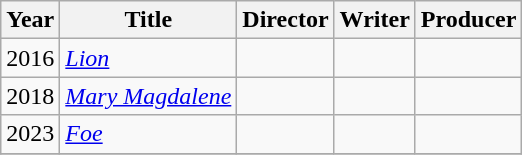<table class="wikitable">
<tr>
<th>Year</th>
<th>Title</th>
<th>Director</th>
<th>Writer</th>
<th>Producer</th>
</tr>
<tr>
<td>2016</td>
<td><em><a href='#'>Lion</a></em></td>
<td></td>
<td></td>
<td></td>
</tr>
<tr>
<td>2018</td>
<td><em><a href='#'>Mary Magdalene</a></em></td>
<td></td>
<td></td>
<td></td>
</tr>
<tr>
<td>2023</td>
<td><em><a href='#'>Foe</a></em></td>
<td></td>
<td></td>
<td></td>
</tr>
<tr>
</tr>
</table>
